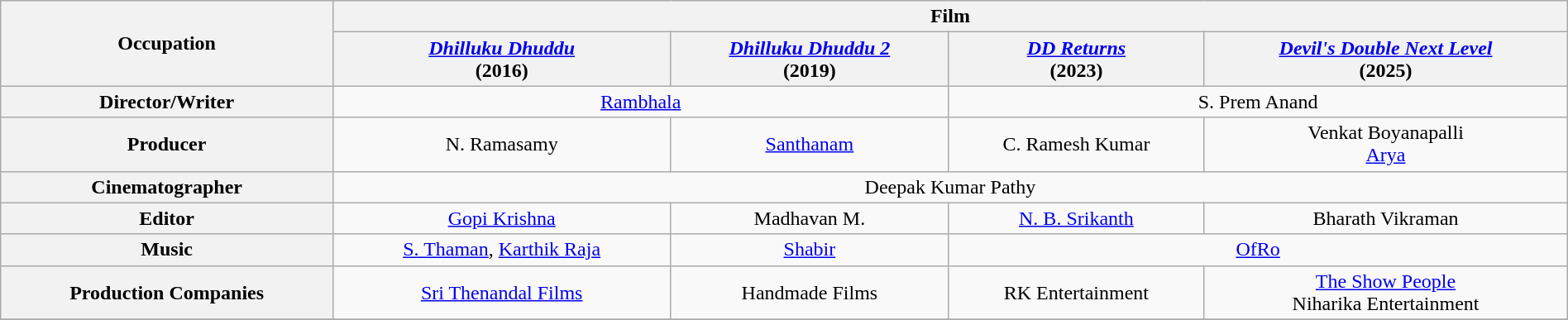<table class="wikitable" style="text-align:center;" width="100%">
<tr>
<th rowspan="2">Occupation</th>
<th colspan="4">Film</th>
</tr>
<tr>
<th width:"10%;"><em><a href='#'>Dhilluku Dhuddu</a></em> <br>(2016)</th>
<th width:"10%;"><em><a href='#'>Dhilluku Dhuddu 2</a></em> <br>(2019)</th>
<th width:"10%;"><em><a href='#'>DD Returns</a></em> <br>(2023)</th>
<th width:"10%;"><em><a href='#'>Devil's Double Next Level</a></em> <br>(2025)</th>
</tr>
<tr>
<th>Director/Writer</th>
<td colspan="2"><a href='#'>Rambhala</a></td>
<td colspan="2">S. Prem Anand</td>
</tr>
<tr>
<th>Producer</th>
<td>N. Ramasamy</td>
<td><a href='#'>Santhanam</a></td>
<td>C. Ramesh Kumar</td>
<td>Venkat Boyanapalli<br> <a href='#'>Arya</a></td>
</tr>
<tr>
<th>Cinematographer</th>
<td Colspan=4>Deepak Kumar Pathy</td>
</tr>
<tr>
<th>Editor</th>
<td><a href='#'>Gopi Krishna</a></td>
<td>Madhavan M.</td>
<td><a href='#'>N. B. Srikanth</a></td>
<td>Bharath Vikraman</td>
</tr>
<tr>
<th>Music</th>
<td><a href='#'>S. Thaman</a>, <a href='#'>Karthik Raja</a></td>
<td><a href='#'>Shabir</a></td>
<td colspan="2" 2><a href='#'>OfRo</a></td>
</tr>
<tr>
<th>Production Companies</th>
<td><a href='#'>Sri Thenandal Films</a></td>
<td>Handmade Films</td>
<td>RK Entertainment</td>
<td><a href='#'>The Show People</a><br> Niharika Entertainment</td>
</tr>
<tr>
</tr>
</table>
